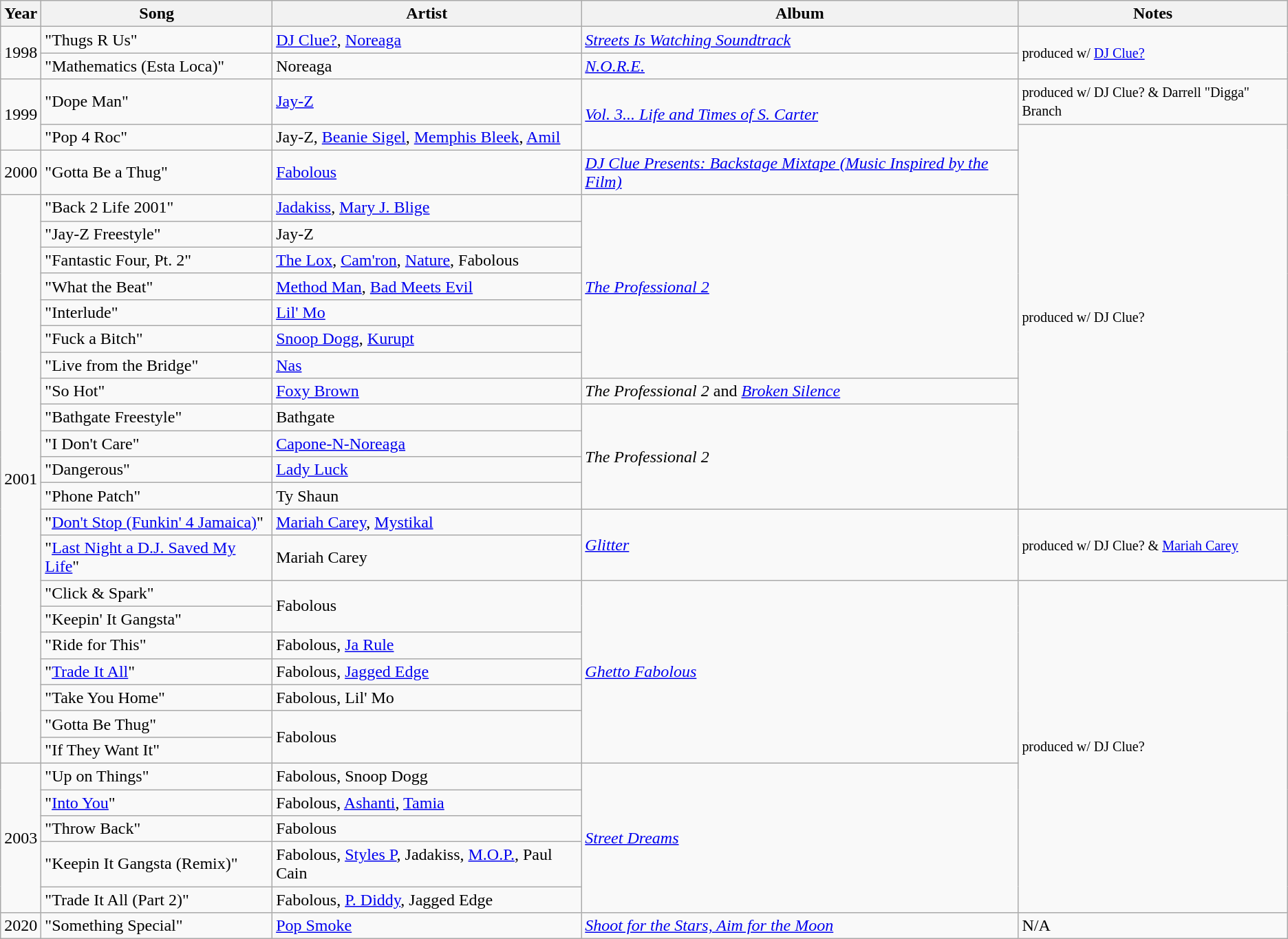<table class="wikitable">
<tr>
<th>Year</th>
<th>Song</th>
<th>Artist</th>
<th>Album</th>
<th>Notes</th>
</tr>
<tr>
<td rowspan="2">1998</td>
<td>"Thugs R Us"</td>
<td><a href='#'>DJ Clue?</a>, <a href='#'>Noreaga</a></td>
<td><em><a href='#'>Streets Is Watching Soundtrack</a></em></td>
<td rowspan="2"><small>produced w/ <a href='#'>DJ Clue?</a></small></td>
</tr>
<tr>
<td>"Mathematics (Esta Loca)"</td>
<td>Noreaga</td>
<td><em><a href='#'>N.O.R.E.</a></em></td>
</tr>
<tr>
<td rowspan="2">1999</td>
<td>"Dope Man"</td>
<td><a href='#'>Jay-Z</a></td>
<td rowspan="2"><em><a href='#'>Vol. 3... Life and Times of S. Carter</a></em></td>
<td><small>produced w/ DJ Clue? & Darrell "Digga" Branch</small></td>
</tr>
<tr>
<td>"Pop 4 Roc"</td>
<td>Jay-Z, <a href='#'>Beanie Sigel</a>, <a href='#'>Memphis Bleek</a>, <a href='#'>Amil</a></td>
<td rowspan="14"><small>produced w/ DJ Clue?</small></td>
</tr>
<tr>
<td>2000</td>
<td>"Gotta Be a Thug"</td>
<td><a href='#'>Fabolous</a></td>
<td><em><a href='#'>DJ Clue Presents: Backstage Mixtape (Music Inspired by the Film)</a></em></td>
</tr>
<tr>
<td rowspan="21">2001</td>
<td>"Back 2 Life 2001"</td>
<td><a href='#'>Jadakiss</a>, <a href='#'>Mary J. Blige</a></td>
<td rowspan="7"><em><a href='#'>The Professional 2</a></em></td>
</tr>
<tr>
<td>"Jay-Z Freestyle"</td>
<td>Jay-Z</td>
</tr>
<tr>
<td>"Fantastic Four, Pt. 2"</td>
<td><a href='#'>The Lox</a>, <a href='#'>Cam'ron</a>, <a href='#'>Nature</a>, Fabolous</td>
</tr>
<tr>
<td>"What the Beat"</td>
<td><a href='#'>Method Man</a>, <a href='#'>Bad Meets Evil</a></td>
</tr>
<tr>
<td>"Interlude"</td>
<td><a href='#'>Lil' Mo</a></td>
</tr>
<tr>
<td>"Fuck a Bitch"</td>
<td><a href='#'>Snoop Dogg</a>, <a href='#'>Kurupt</a></td>
</tr>
<tr>
<td>"Live from the Bridge"</td>
<td><a href='#'>Nas</a></td>
</tr>
<tr>
<td>"So Hot"</td>
<td><a href='#'>Foxy Brown</a></td>
<td><em>The Professional 2</em> and <em><a href='#'>Broken Silence</a></em></td>
</tr>
<tr>
<td>"Bathgate Freestyle"</td>
<td>Bathgate</td>
<td rowspan="4"><em>The Professional 2</em></td>
</tr>
<tr>
<td>"I Don't Care"</td>
<td><a href='#'>Capone-N-Noreaga</a></td>
</tr>
<tr>
<td>"Dangerous"</td>
<td><a href='#'>Lady Luck</a></td>
</tr>
<tr>
<td>"Phone Patch"</td>
<td>Ty Shaun</td>
</tr>
<tr>
<td>"<a href='#'>Don't Stop (Funkin' 4 Jamaica)</a>"</td>
<td><a href='#'>Mariah Carey</a>, <a href='#'>Mystikal</a></td>
<td rowspan="2"><em><a href='#'>Glitter</a></em></td>
<td rowspan="2"><small>produced w/ DJ Clue? & <a href='#'>Mariah Carey</a></small></td>
</tr>
<tr>
<td>"<a href='#'>Last Night a D.J. Saved My Life</a>"</td>
<td>Mariah Carey</td>
</tr>
<tr>
<td>"Click & Spark"</td>
<td rowspan="2">Fabolous</td>
<td rowspan="7"><em><a href='#'>Ghetto Fabolous</a></em></td>
<td rowspan="12"><small>produced w/ DJ Clue?</small></td>
</tr>
<tr>
<td>"Keepin' It Gangsta"</td>
</tr>
<tr>
<td>"Ride for This"</td>
<td>Fabolous, <a href='#'>Ja Rule</a></td>
</tr>
<tr>
<td>"<a href='#'>Trade It All</a>"</td>
<td>Fabolous, <a href='#'>Jagged Edge</a></td>
</tr>
<tr>
<td>"Take You Home"</td>
<td>Fabolous, Lil' Mo</td>
</tr>
<tr>
<td>"Gotta Be Thug"</td>
<td rowspan="2">Fabolous</td>
</tr>
<tr>
<td>"If They Want It"</td>
</tr>
<tr>
<td rowspan="5">2003</td>
<td>"Up on Things"</td>
<td>Fabolous, Snoop Dogg</td>
<td rowspan="5"><em><a href='#'>Street Dreams</a></em></td>
</tr>
<tr>
<td>"<a href='#'>Into You</a>"</td>
<td>Fabolous, <a href='#'>Ashanti</a>, <a href='#'>Tamia</a></td>
</tr>
<tr>
<td>"Throw Back"</td>
<td>Fabolous</td>
</tr>
<tr>
<td>"Keepin It Gangsta (Remix)"</td>
<td>Fabolous, <a href='#'>Styles P</a>, Jadakiss, <a href='#'>M.O.P.</a>, Paul Cain</td>
</tr>
<tr>
<td>"Trade It All (Part 2)"</td>
<td>Fabolous, <a href='#'>P. Diddy</a>, Jagged Edge</td>
</tr>
<tr>
<td>2020</td>
<td>"Something Special"</td>
<td><a href='#'>Pop Smoke</a></td>
<td><em><a href='#'>Shoot for the Stars, Aim for the Moon</a></em></td>
<td>N/A</td>
</tr>
</table>
